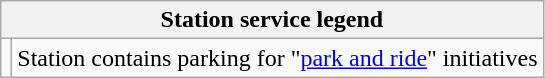<table class="wikitable">
<tr>
<th colspan="2">Station service legend</th>
</tr>
<tr>
<td></td>
<td>Station contains parking for "<a href='#'>park and ride</a>" initiatives</td>
</tr>
</table>
